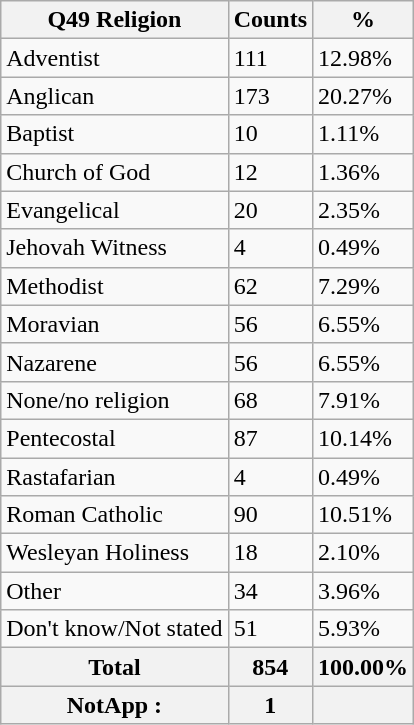<table class="wikitable sortable">
<tr>
<th>Q49 Religion</th>
<th>Counts</th>
<th>%</th>
</tr>
<tr>
<td>Adventist</td>
<td>111</td>
<td>12.98%</td>
</tr>
<tr>
<td>Anglican</td>
<td>173</td>
<td>20.27%</td>
</tr>
<tr>
<td>Baptist</td>
<td>10</td>
<td>1.11%</td>
</tr>
<tr>
<td>Church of God</td>
<td>12</td>
<td>1.36%</td>
</tr>
<tr>
<td>Evangelical</td>
<td>20</td>
<td>2.35%</td>
</tr>
<tr>
<td>Jehovah Witness</td>
<td>4</td>
<td>0.49%</td>
</tr>
<tr>
<td>Methodist</td>
<td>62</td>
<td>7.29%</td>
</tr>
<tr>
<td>Moravian</td>
<td>56</td>
<td>6.55%</td>
</tr>
<tr>
<td>Nazarene</td>
<td>56</td>
<td>6.55%</td>
</tr>
<tr>
<td>None/no religion</td>
<td>68</td>
<td>7.91%</td>
</tr>
<tr>
<td>Pentecostal</td>
<td>87</td>
<td>10.14%</td>
</tr>
<tr>
<td>Rastafarian</td>
<td>4</td>
<td>0.49%</td>
</tr>
<tr>
<td>Roman Catholic</td>
<td>90</td>
<td>10.51%</td>
</tr>
<tr>
<td>Wesleyan Holiness</td>
<td>18</td>
<td>2.10%</td>
</tr>
<tr>
<td>Other</td>
<td>34</td>
<td>3.96%</td>
</tr>
<tr>
<td>Don't know/Not stated</td>
<td>51</td>
<td>5.93%</td>
</tr>
<tr>
<th>Total</th>
<th>854</th>
<th>100.00%</th>
</tr>
<tr>
<th>NotApp :</th>
<th>1</th>
<th></th>
</tr>
</table>
